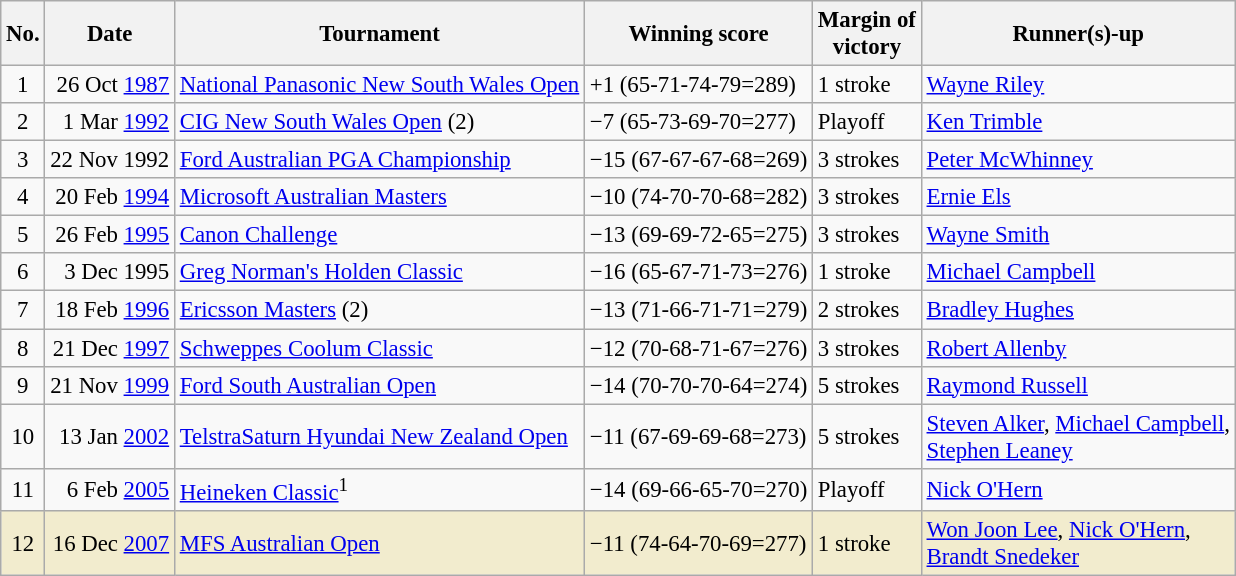<table class="wikitable" style="font-size:95%;">
<tr>
<th>No.</th>
<th>Date</th>
<th>Tournament</th>
<th>Winning score</th>
<th>Margin of<br>victory</th>
<th>Runner(s)-up</th>
</tr>
<tr>
<td align=center>1</td>
<td align=right>26 Oct <a href='#'>1987</a></td>
<td><a href='#'>National Panasonic New South Wales Open</a></td>
<td>+1 (65-71-74-79=289)</td>
<td>1 stroke</td>
<td> <a href='#'>Wayne Riley</a></td>
</tr>
<tr>
<td align=center>2</td>
<td align=right>1 Mar <a href='#'>1992</a></td>
<td><a href='#'>CIG New South Wales Open</a> (2)</td>
<td>−7 (65-73-69-70=277)</td>
<td>Playoff</td>
<td> <a href='#'>Ken Trimble</a></td>
</tr>
<tr>
<td align=center>3</td>
<td align=right>22 Nov 1992</td>
<td><a href='#'>Ford Australian PGA Championship</a></td>
<td>−15 (67-67-67-68=269)</td>
<td>3 strokes</td>
<td> <a href='#'>Peter McWhinney</a></td>
</tr>
<tr>
<td align=center>4</td>
<td align=right>20 Feb <a href='#'>1994</a></td>
<td><a href='#'>Microsoft Australian Masters</a></td>
<td>−10 (74-70-70-68=282)</td>
<td>3 strokes</td>
<td> <a href='#'>Ernie Els</a></td>
</tr>
<tr>
<td align=center>5</td>
<td align=right>26 Feb <a href='#'>1995</a></td>
<td><a href='#'>Canon Challenge</a></td>
<td>−13 (69-69-72-65=275)</td>
<td>3 strokes</td>
<td> <a href='#'>Wayne Smith</a></td>
</tr>
<tr>
<td align=center>6</td>
<td align=right>3 Dec 1995</td>
<td><a href='#'>Greg Norman's Holden Classic</a></td>
<td>−16 (65-67-71-73=276)</td>
<td>1 stroke</td>
<td> <a href='#'>Michael Campbell</a></td>
</tr>
<tr>
<td align=center>7</td>
<td align=right>18 Feb <a href='#'>1996</a></td>
<td><a href='#'>Ericsson Masters</a> (2)</td>
<td>−13 (71-66-71-71=279)</td>
<td>2 strokes</td>
<td> <a href='#'>Bradley Hughes</a></td>
</tr>
<tr>
<td align=center>8</td>
<td align=right>21 Dec <a href='#'>1997</a></td>
<td><a href='#'>Schweppes Coolum Classic</a></td>
<td>−12 (70-68-71-67=276)</td>
<td>3 strokes</td>
<td> <a href='#'>Robert Allenby</a></td>
</tr>
<tr>
<td align=center>9</td>
<td align=right>21 Nov <a href='#'>1999</a></td>
<td><a href='#'>Ford South Australian Open</a></td>
<td>−14 (70-70-70-64=274)</td>
<td>5 strokes</td>
<td> <a href='#'>Raymond Russell</a></td>
</tr>
<tr>
<td align=center>10</td>
<td align=right>13 Jan <a href='#'>2002</a></td>
<td><a href='#'>TelstraSaturn Hyundai New Zealand Open</a></td>
<td>−11 (67-69-69-68=273)</td>
<td>5 strokes</td>
<td> <a href='#'>Steven Alker</a>,  <a href='#'>Michael Campbell</a>,<br> <a href='#'>Stephen Leaney</a></td>
</tr>
<tr>
<td align=center>11</td>
<td align=right>6 Feb <a href='#'>2005</a></td>
<td><a href='#'>Heineken Classic</a><sup>1</sup></td>
<td>−14 (69-66-65-70=270)</td>
<td>Playoff</td>
<td> <a href='#'>Nick O'Hern</a></td>
</tr>
<tr style="background:#f2ecce;">
<td align=center>12</td>
<td align=right>16 Dec <a href='#'>2007</a></td>
<td><a href='#'>MFS Australian Open</a></td>
<td>−11 (74-64-70-69=277)</td>
<td>1 stroke</td>
<td> <a href='#'>Won Joon Lee</a>,  <a href='#'>Nick O'Hern</a>,<br> <a href='#'>Brandt Snedeker</a></td>
</tr>
</table>
